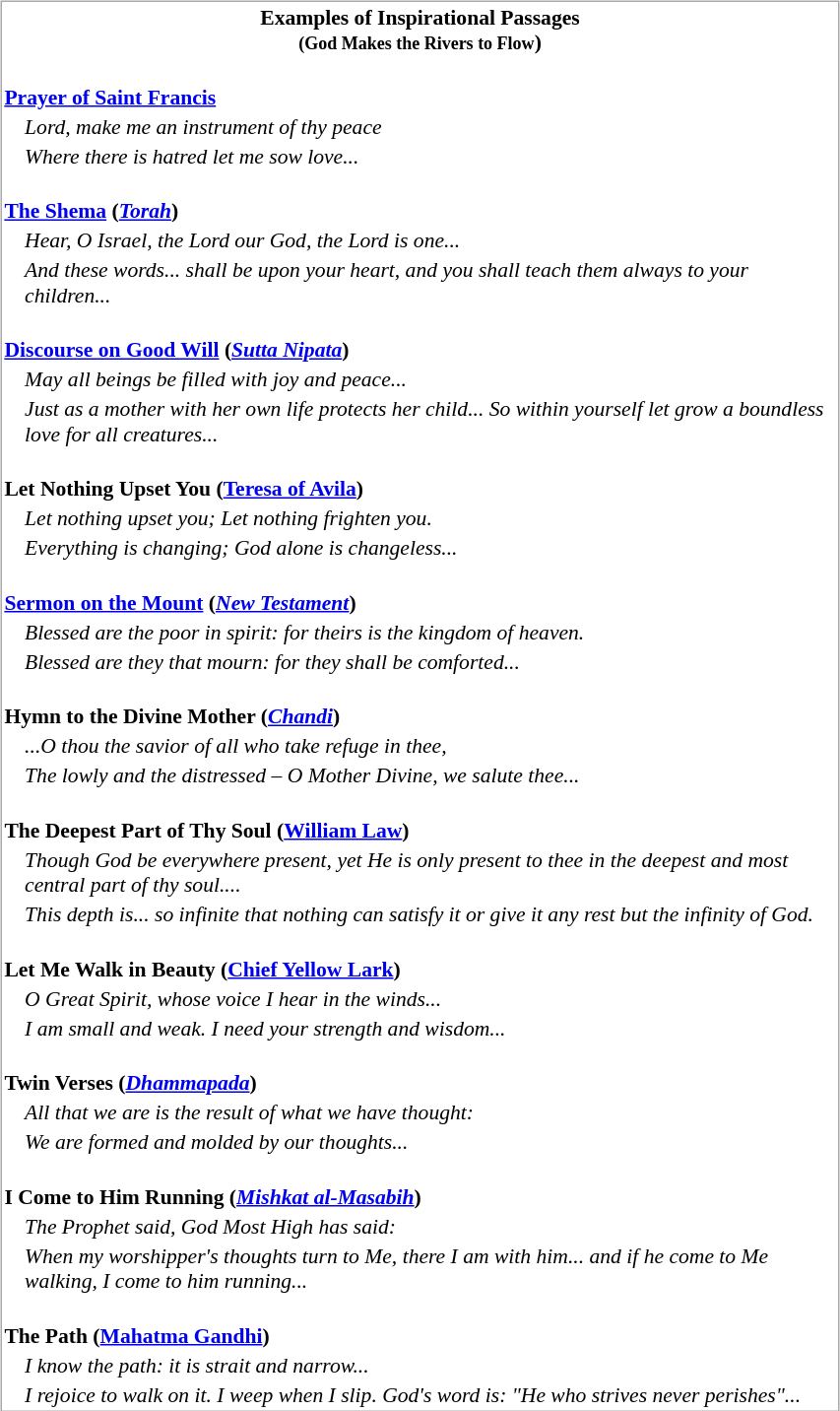<table style="float: right; width: 45%; border: 1px solid darkgray; margin: .46em; font-size: 90%;" border="0" cellpadding="1" cellspacing="1">
<tr>
<td colspan="2" align="center"><strong>Examples of Inspirational Passages<br><small>(God Makes the Rivers to Flow</small>)</strong></td>
</tr>
<tr valign="top"<--- No.>
<td colspan="2" align="left"><br><strong><a href='#'>Prayer of Saint Francis</a></strong></td>
</tr>
<tr valign="top">
<td>   </td>
<td><em>Lord, make me an instrument of thy peace</em></td>
</tr>
<tr valign="top">
<td></td>
<td><em>Where there is hatred let me sow love...</em></td>
</tr>
<tr valign="top"<--- No.>
<td colspan="2" align="left"><br><strong><a href='#'>The Shema</a> (<em><a href='#'>Torah</a></em>)</strong></td>
</tr>
<tr valign="top">
<td>   </td>
<td><em>Hear, O Israel, the Lord our God, the Lord is one...</em></td>
</tr>
<tr valign="top">
<td></td>
<td><em>And these words... shall be upon your heart, and you shall teach them always to your children...</em></td>
</tr>
<tr valign="top"<--- No.>
<td colspan="2" align="left"><br><strong><a href='#'>Discourse on Good Will</a> (<em><a href='#'>Sutta Nipata</a></em>)</strong></td>
</tr>
<tr valign="top">
<td>   </td>
<td><em>May all beings be filled with joy and peace...</em></td>
</tr>
<tr valign="top">
<td></td>
<td><em>Just as a mother with her own life protects her child... So within yourself let grow a boundless love for all creatures...</em></td>
</tr>
<tr valign="top"<--- No.>
<td colspan="2" align="left"><br><strong>Let Nothing Upset You (<a href='#'>Teresa of Avila</a>)</strong></td>
</tr>
<tr valign="top">
<td>   </td>
<td><em>Let nothing upset you; Let nothing frighten you.</em></td>
</tr>
<tr valign="top">
<td></td>
<td><em>Everything is changing; God alone is changeless...</em></td>
</tr>
<tr valign="top"<--- No.>
<td colspan="2" align="left"><br><strong><a href='#'>Sermon on the Mount</a> (<em><a href='#'>New Testament</a></em>)</strong></td>
</tr>
<tr valign="top">
<td>   </td>
<td><em>Blessed are the poor in spirit: for theirs is the kingdom of heaven.</em></td>
</tr>
<tr valign="top">
<td></td>
<td><em>Blessed are they that mourn: for they shall be comforted...</em></td>
</tr>
<tr valign="top"<--- No.>
<td colspan="2" align="left"><br><strong>Hymn to the Divine Mother (<em><a href='#'>Chandi</a></em>)</strong></td>
</tr>
<tr valign="top">
<td>   </td>
<td><em>...O thou the savior of all who take refuge in thee,</em></td>
</tr>
<tr valign="top">
<td></td>
<td><em>The lowly and the distressed – O Mother Divine, we salute thee...</em></td>
</tr>
<tr valign="top"<--- No.>
<td colspan="2" align="left"><br><strong>The Deepest Part of Thy Soul (<a href='#'>William Law</a>)</strong></td>
</tr>
<tr valign="top">
<td>   </td>
<td><em>Though God be everywhere present, yet He is only present to thee in the deepest and most central part of thy soul....</em></td>
</tr>
<tr valign="top">
<td></td>
<td><em>This depth is... so infinite that nothing can satisfy it or give it any rest but the infinity of God.</em></td>
</tr>
<tr valign="top"<--- No.>
<td colspan="2" align="left"><br><strong>Let Me Walk in Beauty (<a href='#'>Chief Yellow Lark</a>)</strong></td>
</tr>
<tr valign="top">
<td>   </td>
<td><em>O Great Spirit, whose voice I hear in the winds...</em></td>
</tr>
<tr valign="top">
<td></td>
<td><em>I am small and weak. I need your strength and wisdom...</em></td>
</tr>
<tr valign="top"<--- No.>
<td colspan="2" align="left"><br><strong>Twin Verses (<em><a href='#'>Dhammapada</a></em>)</strong></td>
</tr>
<tr valign="top">
<td>   </td>
<td><em>All that we are is the result of what we have thought:</em></td>
</tr>
<tr valign="top">
<td></td>
<td><em>We are formed and molded by our thoughts...</em></td>
</tr>
<tr valign="top"<--- No.>
<td colspan="2" align="left"><br><strong>I Come to Him Running (<em><a href='#'>Mishkat al-Masabih</a></em>)</strong></td>
</tr>
<tr valign="top">
<td>   </td>
<td><em>The Prophet said, God Most High has said:</em></td>
</tr>
<tr valign="top">
<td></td>
<td><em>When my worshipper's thoughts turn to Me, there I am with him... and if he come to Me walking, I come to him running...</em></td>
</tr>
<tr valign="top"<--- No.>
<td colspan="2" align="left"><br><strong>The Path (<a href='#'>Mahatma Gandhi</a>)</strong></td>
</tr>
<tr valign="top">
<td>   </td>
<td><em>I know the path: it is strait and narrow...</em></td>
</tr>
<tr valign="top">
<td></td>
<td><em>I rejoice to walk on it. I weep when I slip. God's word is: "He who strives never perishes"...</em></td>
</tr>
</table>
